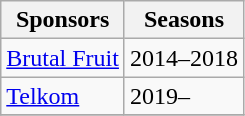<table class="wikitable collapsible">
<tr>
<th>Sponsors</th>
<th>Seasons</th>
</tr>
<tr>
<td><a href='#'>Brutal Fruit</a></td>
<td>2014–2018</td>
</tr>
<tr>
<td><a href='#'>Telkom</a></td>
<td>2019–</td>
</tr>
<tr>
</tr>
</table>
